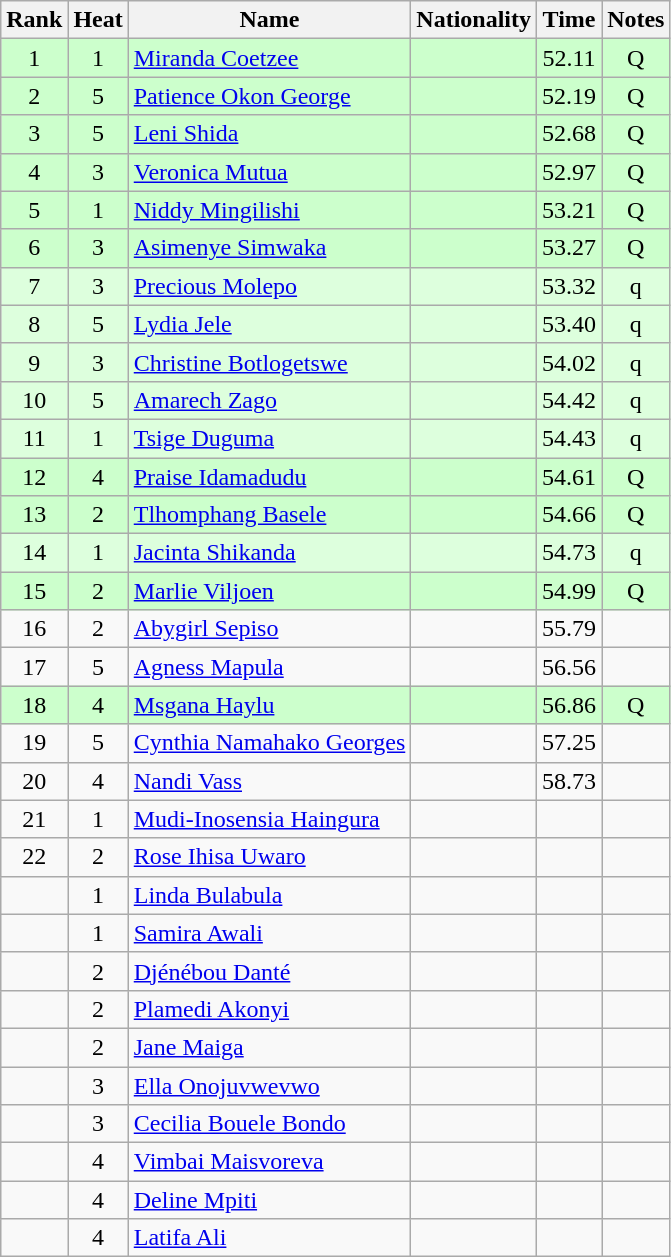<table class="wikitable sortable" style="text-align:center">
<tr>
<th>Rank</th>
<th>Heat</th>
<th>Name</th>
<th>Nationality</th>
<th>Time</th>
<th>Notes</th>
</tr>
<tr bgcolor=ccffcc>
<td>1</td>
<td>1</td>
<td align=left><a href='#'>Miranda Coetzee</a></td>
<td align=left></td>
<td>52.11</td>
<td>Q</td>
</tr>
<tr bgcolor=ccffcc>
<td>2</td>
<td>5</td>
<td align=left><a href='#'>Patience Okon George</a></td>
<td align=left></td>
<td>52.19</td>
<td>Q</td>
</tr>
<tr bgcolor=ccffcc>
<td>3</td>
<td>5</td>
<td align=left><a href='#'>Leni Shida</a></td>
<td align=left></td>
<td>52.68</td>
<td>Q</td>
</tr>
<tr bgcolor=ccffcc>
<td>4</td>
<td>3</td>
<td align=left><a href='#'>Veronica Mutua</a></td>
<td align=left></td>
<td>52.97</td>
<td>Q</td>
</tr>
<tr bgcolor=ccffcc>
<td>5</td>
<td>1</td>
<td align=left><a href='#'>Niddy Mingilishi</a></td>
<td align=left></td>
<td>53.21</td>
<td>Q</td>
</tr>
<tr bgcolor=ccffcc>
<td>6</td>
<td>3</td>
<td align=left><a href='#'>Asimenye Simwaka</a></td>
<td align=left></td>
<td>53.27</td>
<td>Q</td>
</tr>
<tr bgcolor=ddffdd>
<td>7</td>
<td>3</td>
<td align=left><a href='#'>Precious Molepo</a></td>
<td align=left></td>
<td>53.32</td>
<td>q</td>
</tr>
<tr bgcolor=ddffdd>
<td>8</td>
<td>5</td>
<td align=left><a href='#'>Lydia Jele</a></td>
<td align=left></td>
<td>53.40</td>
<td>q</td>
</tr>
<tr bgcolor=ddffdd>
<td>9</td>
<td>3</td>
<td align=left><a href='#'>Christine Botlogetswe</a></td>
<td align=left></td>
<td>54.02</td>
<td>q</td>
</tr>
<tr bgcolor=ddffdd>
<td>10</td>
<td>5</td>
<td align=left><a href='#'>Amarech Zago</a></td>
<td align=left></td>
<td>54.42</td>
<td>q</td>
</tr>
<tr bgcolor=ddffdd>
<td>11</td>
<td>1</td>
<td align=left><a href='#'>Tsige Duguma</a></td>
<td align=left></td>
<td>54.43</td>
<td>q</td>
</tr>
<tr bgcolor=ccffcc>
<td>12</td>
<td>4</td>
<td align=left><a href='#'>Praise Idamadudu</a></td>
<td align=left></td>
<td>54.61</td>
<td>Q</td>
</tr>
<tr bgcolor=ccffcc>
<td>13</td>
<td>2</td>
<td align=left><a href='#'>Tlhomphang Basele</a></td>
<td align=left></td>
<td>54.66</td>
<td>Q</td>
</tr>
<tr bgcolor=ddffdd>
<td>14</td>
<td>1</td>
<td align=left><a href='#'>Jacinta Shikanda</a></td>
<td align=left></td>
<td>54.73</td>
<td>q</td>
</tr>
<tr bgcolor=ccffcc>
<td>15</td>
<td>2</td>
<td align=left><a href='#'>Marlie Viljoen</a></td>
<td align=left></td>
<td>54.99</td>
<td>Q</td>
</tr>
<tr>
<td>16</td>
<td>2</td>
<td align=left><a href='#'>Abygirl Sepiso</a></td>
<td align=left></td>
<td>55.79</td>
<td></td>
</tr>
<tr>
<td>17</td>
<td>5</td>
<td align=left><a href='#'>Agness Mapula</a></td>
<td align=left></td>
<td>56.56</td>
<td></td>
</tr>
<tr bgcolor=ccffcc>
<td>18</td>
<td>4</td>
<td align=left><a href='#'>Msgana Haylu</a></td>
<td align=left></td>
<td>56.86</td>
<td>Q</td>
</tr>
<tr>
<td>19</td>
<td>5</td>
<td align=left><a href='#'>Cynthia Namahako Georges</a></td>
<td align=left></td>
<td>57.25</td>
<td></td>
</tr>
<tr>
<td>20</td>
<td>4</td>
<td align=left><a href='#'>Nandi Vass</a></td>
<td align=left></td>
<td>58.73</td>
<td></td>
</tr>
<tr>
<td>21</td>
<td>1</td>
<td align=left><a href='#'>Mudi-Inosensia Haingura</a></td>
<td align=left></td>
<td></td>
<td></td>
</tr>
<tr>
<td>22</td>
<td>2</td>
<td align=left><a href='#'>Rose Ihisa Uwaro</a></td>
<td align=left></td>
<td></td>
<td></td>
</tr>
<tr>
<td></td>
<td>1</td>
<td align=left><a href='#'>Linda Bulabula</a></td>
<td align=left></td>
<td></td>
<td></td>
</tr>
<tr>
<td></td>
<td>1</td>
<td align=left><a href='#'>Samira Awali</a></td>
<td align=left></td>
<td></td>
<td></td>
</tr>
<tr>
<td></td>
<td>2</td>
<td align=left><a href='#'>Djénébou Danté</a></td>
<td align=left></td>
<td></td>
<td></td>
</tr>
<tr>
<td></td>
<td>2</td>
<td align=left><a href='#'>Plamedi Akonyi</a></td>
<td align=left></td>
<td></td>
<td></td>
</tr>
<tr>
<td></td>
<td>2</td>
<td align=left><a href='#'>Jane Maiga</a></td>
<td align=left></td>
<td></td>
<td></td>
</tr>
<tr>
<td></td>
<td>3</td>
<td align=left><a href='#'>Ella Onojuvwevwo</a></td>
<td align=left></td>
<td></td>
<td></td>
</tr>
<tr>
<td></td>
<td>3</td>
<td align=left><a href='#'>Cecilia Bouele Bondo</a></td>
<td align=left></td>
<td></td>
<td></td>
</tr>
<tr>
<td></td>
<td>4</td>
<td align=left><a href='#'>Vimbai Maisvoreva</a></td>
<td align=left></td>
<td></td>
<td></td>
</tr>
<tr>
<td></td>
<td>4</td>
<td align=left><a href='#'>Deline Mpiti</a></td>
<td align=left></td>
<td></td>
<td></td>
</tr>
<tr>
<td></td>
<td>4</td>
<td align=left><a href='#'>Latifa Ali</a></td>
<td align=left></td>
<td></td>
<td></td>
</tr>
</table>
